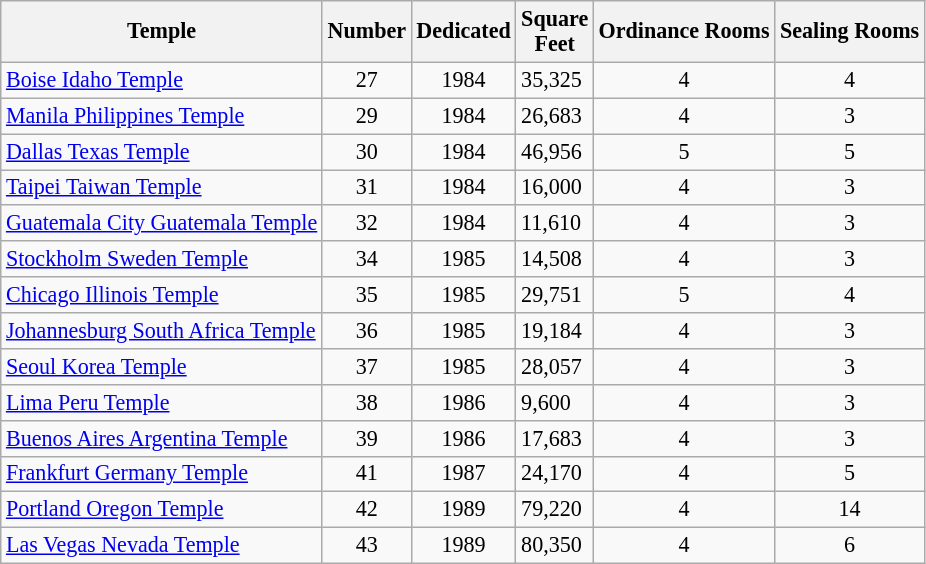<table class="wikitable sortable" style="font-size:92%; white-space:nowrap;">
<tr>
<th>Temple</th>
<th>Number</th>
<th>Dedicated</th>
<th>Square<br>Feet</th>
<th>Ordinance Rooms</th>
<th>Sealing Rooms</th>
</tr>
<tr>
<td><a href='#'>Boise Idaho Temple</a></td>
<td align=center>27</td>
<td align=center>1984</td>
<td>35,325</td>
<td align=center>4</td>
<td align=center>4</td>
</tr>
<tr>
<td><a href='#'>Manila Philippines Temple</a></td>
<td align=center>29</td>
<td align=center>1984</td>
<td>26,683</td>
<td align=center>4</td>
<td align=center>3</td>
</tr>
<tr>
<td><a href='#'>Dallas Texas Temple</a></td>
<td align=center>30</td>
<td align=center>1984</td>
<td>46,956</td>
<td align=center>5</td>
<td align=center>5</td>
</tr>
<tr>
<td><a href='#'>Taipei Taiwan Temple</a></td>
<td align=center>31</td>
<td align=center>1984</td>
<td>16,000</td>
<td align=center>4</td>
<td align=center>3</td>
</tr>
<tr>
<td><a href='#'>Guatemala City Guatemala Temple</a></td>
<td align=center>32</td>
<td align=center>1984</td>
<td>11,610</td>
<td align=center>4</td>
<td align=center>3</td>
</tr>
<tr>
<td><a href='#'>Stockholm Sweden Temple</a></td>
<td align=center>34</td>
<td align=center>1985</td>
<td>14,508</td>
<td align=center>4</td>
<td align=center>3</td>
</tr>
<tr>
<td><a href='#'>Chicago Illinois Temple</a></td>
<td align=center>35</td>
<td align=center>1985</td>
<td>29,751</td>
<td align=center>5</td>
<td align=center>4</td>
</tr>
<tr>
<td><a href='#'>Johannesburg South Africa Temple</a></td>
<td align=center>36</td>
<td align=center>1985</td>
<td>19,184</td>
<td align=center>4</td>
<td align=center>3</td>
</tr>
<tr>
<td><a href='#'>Seoul Korea Temple</a></td>
<td align=center>37</td>
<td align=center>1985</td>
<td>28,057</td>
<td align=center>4</td>
<td align=center>3</td>
</tr>
<tr>
<td><a href='#'>Lima Peru Temple</a></td>
<td align=center>38</td>
<td align=center>1986</td>
<td>9,600</td>
<td align=center>4</td>
<td align=center>3</td>
</tr>
<tr>
<td><a href='#'>Buenos Aires Argentina Temple</a></td>
<td align=center>39</td>
<td align=center>1986</td>
<td>17,683</td>
<td align=center>4</td>
<td align=center>3</td>
</tr>
<tr>
<td><a href='#'>Frankfurt Germany Temple</a></td>
<td align=center>41</td>
<td align=center>1987</td>
<td>24,170</td>
<td align=center>4</td>
<td align=center>5</td>
</tr>
<tr>
<td><a href='#'>Portland Oregon Temple</a></td>
<td align=center>42</td>
<td align=center>1989</td>
<td>79,220</td>
<td align=center>4</td>
<td align=center>14</td>
</tr>
<tr>
<td><a href='#'>Las Vegas Nevada Temple</a></td>
<td align=center>43</td>
<td align=center>1989</td>
<td>80,350</td>
<td align=center>4</td>
<td align=center>6</td>
</tr>
</table>
